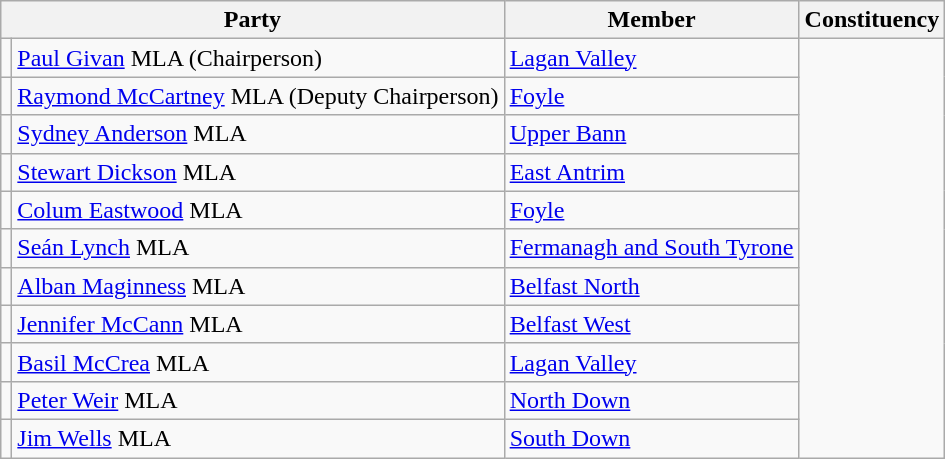<table class="wikitable" border="1">
<tr>
<th colspan="2" scope="col">Party</th>
<th scope="col">Member</th>
<th scope="col">Constituency</th>
</tr>
<tr>
<td></td>
<td><a href='#'>Paul Givan</a> MLA (Chairperson)</td>
<td><a href='#'>Lagan Valley</a></td>
</tr>
<tr>
<td></td>
<td><a href='#'>Raymond McCartney</a> MLA (Deputy Chairperson)</td>
<td><a href='#'>Foyle</a></td>
</tr>
<tr>
<td></td>
<td><a href='#'>Sydney Anderson</a> MLA</td>
<td><a href='#'>Upper Bann</a></td>
</tr>
<tr>
<td></td>
<td><a href='#'>Stewart Dickson</a> MLA</td>
<td><a href='#'>East Antrim</a></td>
</tr>
<tr>
<td></td>
<td><a href='#'>Colum Eastwood</a> MLA</td>
<td><a href='#'>Foyle</a></td>
</tr>
<tr>
<td></td>
<td><a href='#'>Seán Lynch</a> MLA</td>
<td><a href='#'>Fermanagh and South Tyrone</a></td>
</tr>
<tr>
<td></td>
<td><a href='#'>Alban Maginness</a> MLA</td>
<td><a href='#'>Belfast North</a></td>
</tr>
<tr>
<td></td>
<td><a href='#'>Jennifer McCann</a> MLA</td>
<td><a href='#'>Belfast West</a></td>
</tr>
<tr>
<td></td>
<td><a href='#'>Basil McCrea</a> MLA</td>
<td><a href='#'>Lagan Valley</a></td>
</tr>
<tr>
<td></td>
<td><a href='#'>Peter Weir</a> MLA</td>
<td><a href='#'>North Down</a></td>
</tr>
<tr>
<td></td>
<td><a href='#'>Jim Wells</a> MLA</td>
<td><a href='#'>South Down</a></td>
</tr>
</table>
